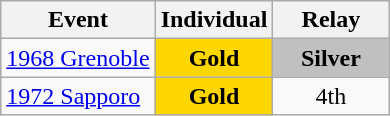<table class="wikitable" style="text-align: center;">
<tr ">
<th>Event</th>
<th style="width:70px;">Individual</th>
<th style="width:70px;">Relay</th>
</tr>
<tr>
<td align=left> <a href='#'>1968 Grenoble</a></td>
<td style="background:gold;"><strong>Gold</strong></td>
<td style="background:silver;"><strong>Silver</strong></td>
</tr>
<tr>
<td align=left> <a href='#'>1972 Sapporo</a></td>
<td style="background:gold;"><strong>Gold</strong></td>
<td>4th</td>
</tr>
</table>
